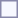<table style="border:1px solid #8888aa; background-color:#f7f8ff; padding:5px; font-size:95%; margin: 0px 12px 12px 0px;">
</table>
